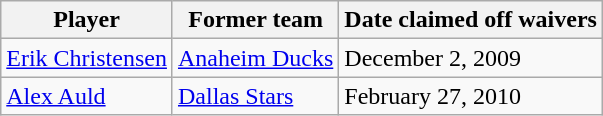<table class="wikitable">
<tr>
<th>Player</th>
<th>Former team</th>
<th>Date claimed off waivers</th>
</tr>
<tr>
<td><a href='#'>Erik Christensen</a></td>
<td><a href='#'>Anaheim Ducks</a></td>
<td>December 2, 2009</td>
</tr>
<tr>
<td><a href='#'>Alex Auld</a></td>
<td><a href='#'>Dallas Stars</a></td>
<td>February 27, 2010</td>
</tr>
</table>
